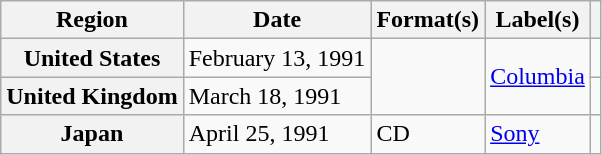<table class="wikitable plainrowheaders">
<tr>
<th scope="col">Region</th>
<th scope="col">Date</th>
<th scope="col">Format(s)</th>
<th scope="col">Label(s)</th>
<th scope="col"></th>
</tr>
<tr>
<th scope="row">United States</th>
<td>February 13, 1991</td>
<td rowspan="2"></td>
<td rowspan="2"><a href='#'>Columbia</a></td>
<td></td>
</tr>
<tr>
<th scope="row">United Kingdom</th>
<td>March 18, 1991</td>
<td></td>
</tr>
<tr>
<th scope="row">Japan</th>
<td>April 25, 1991</td>
<td>CD</td>
<td><a href='#'>Sony</a></td>
<td></td>
</tr>
</table>
